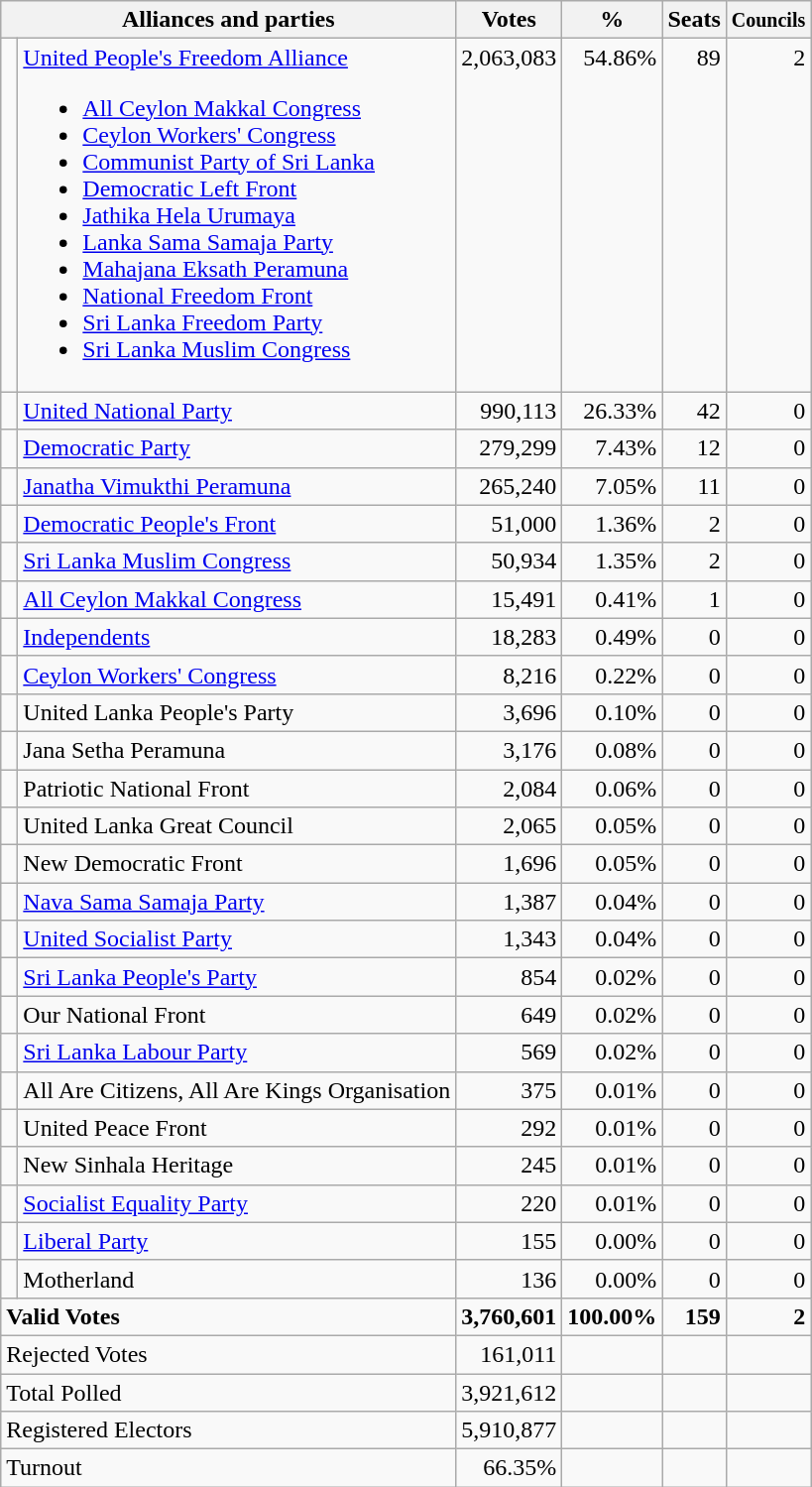<table class="wikitable" border="1" style="text-align:right;">
<tr>
<th colspan=2>Alliances and parties</th>
<th width="60">Votes</th>
<th width="50">%</th>
<th>Seats</th>
<th><small>Councils</small></th>
</tr>
<tr valign=top>
<td bgcolor=> </td>
<td align=left><a href='#'>United People's Freedom Alliance</a><br><ul><li><a href='#'>All Ceylon Makkal Congress</a></li><li><a href='#'>Ceylon Workers' Congress</a></li><li><a href='#'>Communist Party of Sri Lanka</a></li><li><a href='#'>Democratic Left Front</a></li><li><a href='#'>Jathika Hela Urumaya</a></li><li><a href='#'>Lanka Sama Samaja Party</a></li><li><a href='#'>Mahajana Eksath Peramuna</a></li><li><a href='#'>National Freedom Front</a></li><li><a href='#'>Sri Lanka Freedom Party</a></li><li><a href='#'>Sri Lanka Muslim Congress</a></li></ul></td>
<td>2,063,083</td>
<td>54.86%</td>
<td>89</td>
<td>2</td>
</tr>
<tr>
<td bgcolor=> </td>
<td align=left><a href='#'>United National Party</a></td>
<td>990,113</td>
<td>26.33%</td>
<td>42</td>
<td>0</td>
</tr>
<tr>
<td bgcolor=> </td>
<td align=left><a href='#'>Democratic Party</a></td>
<td>279,299</td>
<td>7.43%</td>
<td>12</td>
<td>0</td>
</tr>
<tr>
<td bgcolor=> </td>
<td align=left><a href='#'>Janatha Vimukthi Peramuna</a></td>
<td>265,240</td>
<td>7.05%</td>
<td>11</td>
<td>0</td>
</tr>
<tr>
<td bgcolor=> </td>
<td align=left><a href='#'>Democratic People's Front</a></td>
<td>51,000</td>
<td>1.36%</td>
<td>2</td>
<td>0</td>
</tr>
<tr>
<td bgcolor=> </td>
<td align=left><a href='#'>Sri Lanka Muslim Congress</a></td>
<td>50,934</td>
<td>1.35%</td>
<td>2</td>
<td>0</td>
</tr>
<tr>
<td bgcolor=> </td>
<td align=left><a href='#'>All Ceylon Makkal Congress</a></td>
<td>15,491</td>
<td>0.41%</td>
<td>1</td>
<td>0</td>
</tr>
<tr>
<td bgcolor=> </td>
<td align=left><a href='#'>Independents</a></td>
<td>18,283</td>
<td>0.49%</td>
<td>0</td>
<td>0</td>
</tr>
<tr>
<td bgcolor=> </td>
<td align=left><a href='#'>Ceylon Workers' Congress</a></td>
<td>8,216</td>
<td>0.22%</td>
<td>0</td>
<td>0</td>
</tr>
<tr>
<td></td>
<td align=left>United Lanka People's Party</td>
<td>3,696</td>
<td>0.10%</td>
<td>0</td>
<td>0</td>
</tr>
<tr>
<td></td>
<td align=left>Jana Setha Peramuna</td>
<td>3,176</td>
<td>0.08%</td>
<td>0</td>
<td>0</td>
</tr>
<tr>
<td></td>
<td align=left>Patriotic National Front</td>
<td>2,084</td>
<td>0.06%</td>
<td>0</td>
<td>0</td>
</tr>
<tr>
<td></td>
<td align=left>United Lanka Great Council</td>
<td>2,065</td>
<td>0.05%</td>
<td>0</td>
<td>0</td>
</tr>
<tr>
<td></td>
<td align=left>New Democratic Front</td>
<td>1,696</td>
<td>0.05%</td>
<td>0</td>
<td>0</td>
</tr>
<tr>
<td bgcolor=> </td>
<td align=left><a href='#'>Nava Sama Samaja Party</a></td>
<td>1,387</td>
<td>0.04%</td>
<td>0</td>
<td>0</td>
</tr>
<tr>
<td bgcolor=> </td>
<td align=left><a href='#'>United Socialist Party</a></td>
<td>1,343</td>
<td>0.04%</td>
<td>0</td>
<td>0</td>
</tr>
<tr>
<td></td>
<td align=left><a href='#'>Sri Lanka People's Party</a></td>
<td>854</td>
<td>0.02%</td>
<td>0</td>
<td>0</td>
</tr>
<tr>
<td></td>
<td align=left>Our National Front</td>
<td>649</td>
<td>0.02%</td>
<td>0</td>
<td>0</td>
</tr>
<tr>
<td></td>
<td align=left><a href='#'>Sri Lanka Labour Party</a></td>
<td>569</td>
<td>0.02%</td>
<td>0</td>
<td>0</td>
</tr>
<tr>
<td></td>
<td align=left>All Are Citizens, All Are Kings Organisation</td>
<td>375</td>
<td>0.01%</td>
<td>0</td>
<td>0</td>
</tr>
<tr>
<td></td>
<td align=left>United Peace Front</td>
<td>292</td>
<td>0.01%</td>
<td>0</td>
<td>0</td>
</tr>
<tr>
<td></td>
<td align=left>New Sinhala Heritage</td>
<td>245</td>
<td>0.01%</td>
<td>0</td>
<td>0</td>
</tr>
<tr>
<td bgcolor=> </td>
<td align=left><a href='#'>Socialist Equality Party</a></td>
<td>220</td>
<td>0.01%</td>
<td>0</td>
<td>0</td>
</tr>
<tr>
<td></td>
<td align=left><a href='#'>Liberal Party</a></td>
<td>155</td>
<td>0.00%</td>
<td>0</td>
<td>0</td>
</tr>
<tr>
<td></td>
<td align=left>Motherland</td>
<td>136</td>
<td>0.00%</td>
<td>0</td>
<td>0</td>
</tr>
<tr style="font-weight:bold">
<td colspan=2 align=left>Valid Votes</td>
<td>3,760,601</td>
<td>100.00%</td>
<td>159</td>
<td>2</td>
</tr>
<tr>
<td colspan=2 align=left>Rejected Votes</td>
<td>161,011</td>
<td></td>
<td></td>
<td></td>
</tr>
<tr>
<td colspan=2 align=left>Total Polled</td>
<td>3,921,612</td>
<td></td>
<td></td>
<td></td>
</tr>
<tr>
<td colspan=2 align=left>Registered Electors</td>
<td>5,910,877</td>
<td></td>
<td></td>
<td></td>
</tr>
<tr>
<td colspan=2 align=left>Turnout</td>
<td>66.35%</td>
<td></td>
<td></td>
<td></td>
</tr>
</table>
